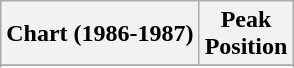<table class="wikitable sortable plainrowheaders">
<tr>
<th>Chart (1986-1987)</th>
<th>Peak<br>Position</th>
</tr>
<tr>
</tr>
<tr>
</tr>
<tr>
</tr>
</table>
